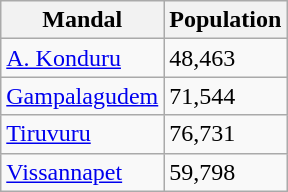<table class="wikitable sortable static-row-numbers static-row-header-hash">
<tr>
<th>Mandal</th>
<th>Population</th>
</tr>
<tr>
<td><a href='#'>A. Konduru</a></td>
<td>48,463</td>
</tr>
<tr>
<td><a href='#'>Gampalagudem</a></td>
<td>71,544</td>
</tr>
<tr>
<td><a href='#'>Tiruvuru</a></td>
<td>76,731</td>
</tr>
<tr>
<td><a href='#'>Vissannapet</a></td>
<td>59,798</td>
</tr>
</table>
